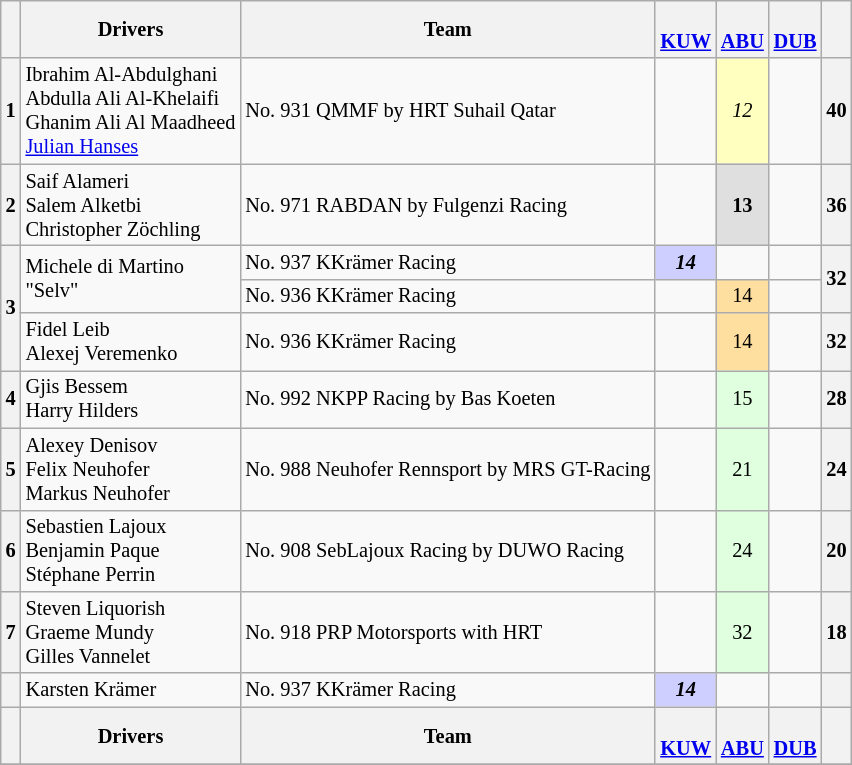<table align=left| class="wikitable" style="font-size: 85%; text-align: center;">
<tr valign="top">
<th valign=middle></th>
<th valign=middle>Drivers</th>
<th valign=middle>Team</th>
<th><br><a href='#'>KUW</a></th>
<th><br><a href='#'>ABU</a></th>
<th><br><a href='#'>DUB</a></th>
<th valign=middle>  </th>
</tr>
<tr>
<th>1</th>
<td align=left> Ibrahim Al-Abdulghani<br> Abdulla Ali Al-Khelaifi<br> Ghanim Ali Al Maadheed<br> <a href='#'>Julian Hanses</a></td>
<td align=left> No. 931 QMMF by HRT Suhail Qatar</td>
<td></td>
<td style="background:#FFFFBF;"><em>12</em></td>
<td></td>
<th>40</th>
</tr>
<tr>
<th>2</th>
<td align=left> Saif Alameri<br> Salem Alketbi<br> Christopher Zöchling</td>
<td align=left> No. 971 RABDAN by Fulgenzi Racing</td>
<td></td>
<td style="background:#DFDFDF;"><strong>13</strong></td>
<td></td>
<th>36</th>
</tr>
<tr>
<th rowspan=3>3</th>
<td rowspan=2 align=left> Michele di Martino<br> "Selv"</td>
<td align=left> No. 937 KKrämer Racing</td>
<td style="background:#CFCFFF;"><strong><em>14</em></strong></td>
<td></td>
<td></td>
<th rowspan=2>32</th>
</tr>
<tr>
<td align=left> No. 936 KKrämer Racing</td>
<td></td>
<td style="background:#FFDF9F;">14</td>
<td></td>
</tr>
<tr>
<td align=left> Fidel Leib<br> Alexej Veremenko</td>
<td align=left> No. 936 KKrämer Racing</td>
<td></td>
<td style="background:#FFDF9F;">14</td>
<td></td>
<th>32</th>
</tr>
<tr>
<th>4</th>
<td align=left> Gjis Bessem<br> Harry Hilders</td>
<td align=left> No. 992 NKPP Racing by Bas Koeten</td>
<td></td>
<td style="background:#DFFFDF;">15</td>
<td></td>
<th>28</th>
</tr>
<tr>
<th>5</th>
<td align=left> Alexey Denisov<br> Felix Neuhofer<br> Markus Neuhofer</td>
<td align=left> No. 988 Neuhofer Rennsport by MRS GT-Racing</td>
<td></td>
<td style="background:#DFFFDF;">21</td>
<td></td>
<th>24</th>
</tr>
<tr>
<th>6</th>
<td align=left> Sebastien Lajoux<br> Benjamin Paque<br> Stéphane Perrin</td>
<td align=left> No. 908 SebLajoux Racing by DUWO Racing</td>
<td></td>
<td style="background:#DFFFDF;">24</td>
<td></td>
<th>20</th>
</tr>
<tr>
<th>7</th>
<td align=left> Steven Liquorish<br> Graeme Mundy<br> Gilles Vannelet</td>
<td align=left> No. 918 PRP Motorsports with HRT</td>
<td></td>
<td style="background:#DFFFDF;">32</td>
<td></td>
<th>18</th>
</tr>
<tr>
<th></th>
<td align=left> Karsten Krämer</td>
<td align=left> No. 937 KKrämer Racing</td>
<td style="background:#CFCFFF;"><strong><em>14</em></strong></td>
<td></td>
<td></td>
<th></th>
</tr>
<tr>
<th valign=middle></th>
<th valign=middle>Drivers</th>
<th valign=middle>Team</th>
<th><br><a href='#'>KUW</a></th>
<th><br><a href='#'>ABU</a></th>
<th><br><a href='#'>DUB</a></th>
<th valign=middle>  </th>
</tr>
<tr>
</tr>
</table>
